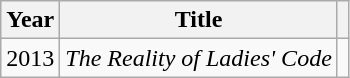<table class="wikitable" style="text-align:center;">
<tr>
<th>Year</th>
<th>Title</th>
<th></th>
</tr>
<tr>
<td>2013</td>
<td><em>The Reality of Ladies' Code</em></td>
<td></td>
</tr>
</table>
